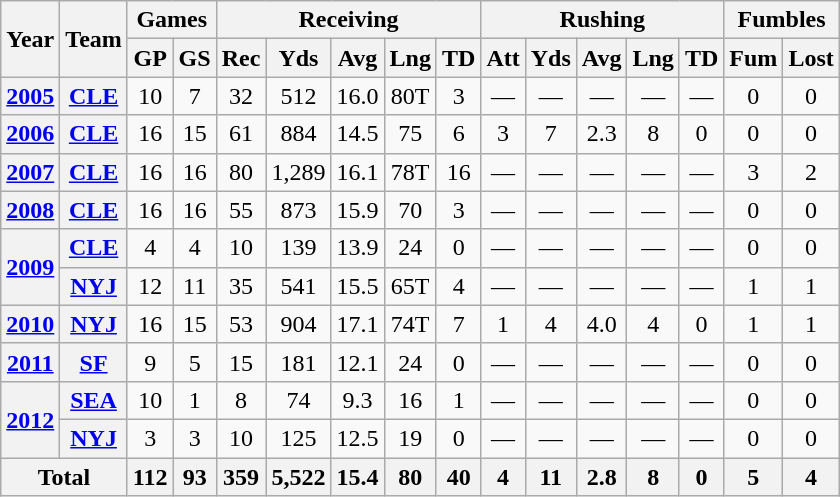<table class=wikitable style="text-align:center;">
<tr>
<th rowspan="2">Year</th>
<th rowspan="2">Team</th>
<th colspan="2">Games</th>
<th colspan="5">Receiving</th>
<th colspan="5">Rushing</th>
<th colspan="2">Fumbles</th>
</tr>
<tr>
<th>GP</th>
<th>GS</th>
<th>Rec</th>
<th>Yds</th>
<th>Avg</th>
<th>Lng</th>
<th>TD</th>
<th>Att</th>
<th>Yds</th>
<th>Avg</th>
<th>Lng</th>
<th>TD</th>
<th>Fum</th>
<th>Lost</th>
</tr>
<tr>
<th><a href='#'>2005</a></th>
<th><a href='#'>CLE</a></th>
<td>10</td>
<td>7</td>
<td>32</td>
<td>512</td>
<td>16.0</td>
<td>80T</td>
<td>3</td>
<td>—</td>
<td>—</td>
<td>—</td>
<td>—</td>
<td>—</td>
<td>0</td>
<td>0</td>
</tr>
<tr>
<th><a href='#'>2006</a></th>
<th><a href='#'>CLE</a></th>
<td>16</td>
<td>15</td>
<td>61</td>
<td>884</td>
<td>14.5</td>
<td>75</td>
<td>6</td>
<td>3</td>
<td>7</td>
<td>2.3</td>
<td>8</td>
<td>0</td>
<td>0</td>
<td>0</td>
</tr>
<tr>
<th><a href='#'>2007</a></th>
<th><a href='#'>CLE</a></th>
<td>16</td>
<td>16</td>
<td>80</td>
<td>1,289</td>
<td>16.1</td>
<td>78T</td>
<td>16</td>
<td>—</td>
<td>—</td>
<td>—</td>
<td>—</td>
<td>—</td>
<td>3</td>
<td>2</td>
</tr>
<tr>
<th><a href='#'>2008</a></th>
<th><a href='#'>CLE</a></th>
<td>16</td>
<td>16</td>
<td>55</td>
<td>873</td>
<td>15.9</td>
<td>70</td>
<td>3</td>
<td>—</td>
<td>—</td>
<td>—</td>
<td>—</td>
<td>—</td>
<td>0</td>
<td>0</td>
</tr>
<tr>
<th rowspan="2"><a href='#'>2009</a></th>
<th><a href='#'>CLE</a></th>
<td>4</td>
<td>4</td>
<td>10</td>
<td>139</td>
<td>13.9</td>
<td>24</td>
<td>0</td>
<td>—</td>
<td>—</td>
<td>—</td>
<td>—</td>
<td>—</td>
<td>0</td>
<td>0</td>
</tr>
<tr>
<th><a href='#'>NYJ</a></th>
<td>12</td>
<td>11</td>
<td>35</td>
<td>541</td>
<td>15.5</td>
<td>65T</td>
<td>4</td>
<td>—</td>
<td>—</td>
<td>—</td>
<td>—</td>
<td>—</td>
<td>1</td>
<td>1</td>
</tr>
<tr>
<th><a href='#'>2010</a></th>
<th><a href='#'>NYJ</a></th>
<td>16</td>
<td>15</td>
<td>53</td>
<td>904</td>
<td>17.1</td>
<td>74T</td>
<td>7</td>
<td>1</td>
<td>4</td>
<td>4.0</td>
<td>4</td>
<td>0</td>
<td>1</td>
<td>1</td>
</tr>
<tr>
<th><a href='#'>2011</a></th>
<th><a href='#'>SF</a></th>
<td>9</td>
<td>5</td>
<td>15</td>
<td>181</td>
<td>12.1</td>
<td>24</td>
<td>0</td>
<td>—</td>
<td>—</td>
<td>—</td>
<td>—</td>
<td>—</td>
<td>0</td>
<td>0</td>
</tr>
<tr>
<th rowspan="2"><a href='#'>2012</a></th>
<th><a href='#'>SEA</a></th>
<td>10</td>
<td>1</td>
<td>8</td>
<td>74</td>
<td>9.3</td>
<td>16</td>
<td>1</td>
<td>—</td>
<td>—</td>
<td>—</td>
<td>—</td>
<td>—</td>
<td>0</td>
<td>0</td>
</tr>
<tr>
<th><a href='#'>NYJ</a></th>
<td>3</td>
<td>3</td>
<td>10</td>
<td>125</td>
<td>12.5</td>
<td>19</td>
<td>0</td>
<td>—</td>
<td>—</td>
<td>—</td>
<td>—</td>
<td>—</td>
<td>0</td>
<td>0</td>
</tr>
<tr>
<th colspan="2">Total</th>
<th>112</th>
<th>93</th>
<th>359</th>
<th>5,522</th>
<th>15.4</th>
<th>80</th>
<th>40</th>
<th>4</th>
<th>11</th>
<th>2.8</th>
<th>8</th>
<th>0</th>
<th>5</th>
<th>4</th>
</tr>
</table>
